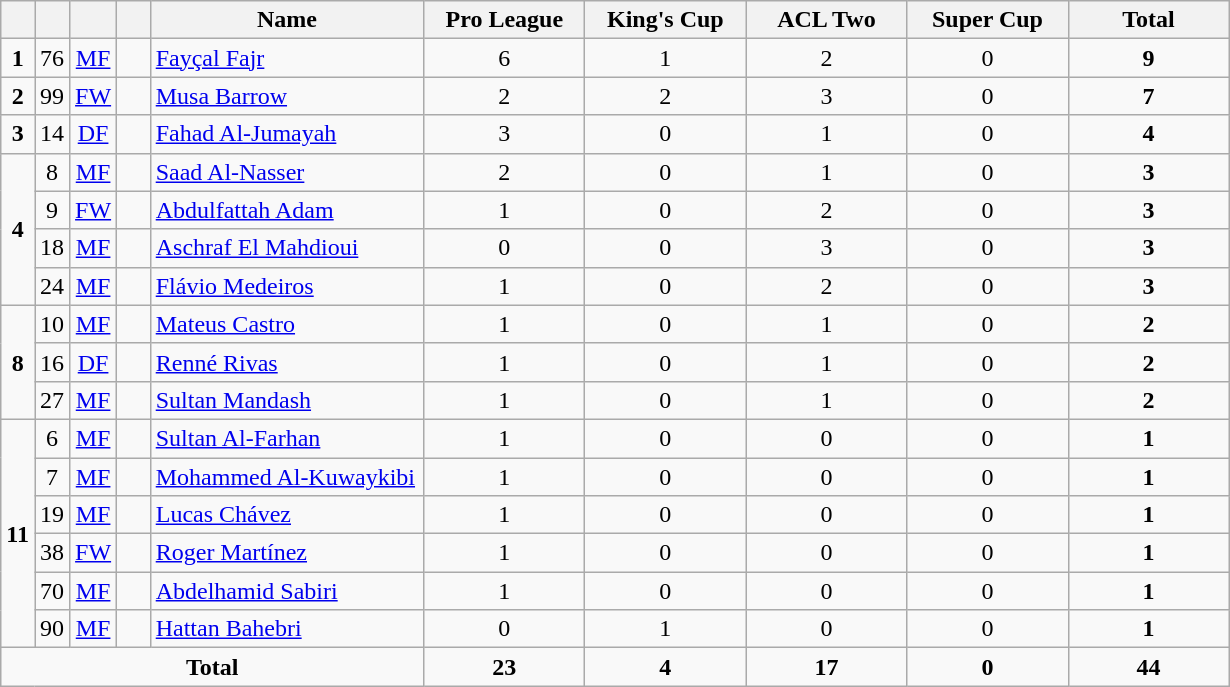<table class="wikitable" style="text-align:center">
<tr>
<th width=15></th>
<th width=15></th>
<th width=15></th>
<th width=15></th>
<th width=175>Name</th>
<th width=100>Pro League</th>
<th width=100>King's Cup</th>
<th width=100>ACL Two</th>
<th width=100>Super Cup</th>
<th width=100>Total</th>
</tr>
<tr>
<td><strong>1</strong></td>
<td>76</td>
<td><a href='#'>MF</a></td>
<td></td>
<td align=left><a href='#'>Fayçal Fajr</a></td>
<td>6</td>
<td>1</td>
<td>2</td>
<td>0</td>
<td><strong>9</strong></td>
</tr>
<tr>
<td><strong>2</strong></td>
<td>99</td>
<td><a href='#'>FW</a></td>
<td></td>
<td align=left><a href='#'>Musa Barrow</a></td>
<td>2</td>
<td>2</td>
<td>3</td>
<td>0</td>
<td><strong>7</strong></td>
</tr>
<tr>
<td><strong>3</strong></td>
<td>14</td>
<td><a href='#'>DF</a></td>
<td></td>
<td align=left><a href='#'>Fahad Al-Jumayah</a></td>
<td>3</td>
<td>0</td>
<td>1</td>
<td>0</td>
<td><strong>4</strong></td>
</tr>
<tr>
<td rowspan=4><strong>4</strong></td>
<td>8</td>
<td><a href='#'>MF</a></td>
<td></td>
<td align=left><a href='#'>Saad Al-Nasser</a></td>
<td>2</td>
<td>0</td>
<td>1</td>
<td>0</td>
<td><strong>3</strong></td>
</tr>
<tr>
<td>9</td>
<td><a href='#'>FW</a></td>
<td></td>
<td align=left><a href='#'>Abdulfattah Adam</a></td>
<td>1</td>
<td>0</td>
<td>2</td>
<td>0</td>
<td><strong>3</strong></td>
</tr>
<tr>
<td>18</td>
<td><a href='#'>MF</a></td>
<td></td>
<td align=left><a href='#'>Aschraf El Mahdioui</a></td>
<td>0</td>
<td>0</td>
<td>3</td>
<td>0</td>
<td><strong>3</strong></td>
</tr>
<tr>
<td>24</td>
<td><a href='#'>MF</a></td>
<td></td>
<td align=left><a href='#'>Flávio Medeiros</a></td>
<td>1</td>
<td>0</td>
<td>2</td>
<td>0</td>
<td><strong>3</strong></td>
</tr>
<tr>
<td rowspan=3><strong>8</strong></td>
<td>10</td>
<td><a href='#'>MF</a></td>
<td></td>
<td align=left><a href='#'>Mateus Castro</a></td>
<td>1</td>
<td>0</td>
<td>1</td>
<td>0</td>
<td><strong>2</strong></td>
</tr>
<tr>
<td>16</td>
<td><a href='#'>DF</a></td>
<td></td>
<td align=left><a href='#'>Renné Rivas</a></td>
<td>1</td>
<td>0</td>
<td>1</td>
<td>0</td>
<td><strong>2</strong></td>
</tr>
<tr>
<td>27</td>
<td><a href='#'>MF</a></td>
<td></td>
<td align=left><a href='#'>Sultan Mandash</a></td>
<td>1</td>
<td>0</td>
<td>1</td>
<td>0</td>
<td><strong>2</strong></td>
</tr>
<tr>
<td rowspan=6><strong>11</strong></td>
<td>6</td>
<td><a href='#'>MF</a></td>
<td></td>
<td align=left><a href='#'>Sultan Al-Farhan</a></td>
<td>1</td>
<td>0</td>
<td>0</td>
<td>0</td>
<td><strong>1</strong></td>
</tr>
<tr>
<td>7</td>
<td><a href='#'>MF</a></td>
<td></td>
<td align=left><a href='#'>Mohammed Al-Kuwaykibi</a></td>
<td>1</td>
<td>0</td>
<td>0</td>
<td>0</td>
<td><strong>1</strong></td>
</tr>
<tr>
<td>19</td>
<td><a href='#'>MF</a></td>
<td></td>
<td align=left><a href='#'>Lucas Chávez</a></td>
<td>1</td>
<td>0</td>
<td>0</td>
<td>0</td>
<td><strong>1</strong></td>
</tr>
<tr>
<td>38</td>
<td><a href='#'>FW</a></td>
<td></td>
<td align=left><a href='#'>Roger Martínez</a></td>
<td>1</td>
<td>0</td>
<td>0</td>
<td>0</td>
<td><strong>1</strong></td>
</tr>
<tr>
<td>70</td>
<td><a href='#'>MF</a></td>
<td></td>
<td align=left><a href='#'>Abdelhamid Sabiri</a></td>
<td>1</td>
<td>0</td>
<td>0</td>
<td>0</td>
<td><strong>1</strong></td>
</tr>
<tr>
<td>90</td>
<td><a href='#'>MF</a></td>
<td></td>
<td align=left><a href='#'>Hattan Bahebri</a></td>
<td>0</td>
<td>1</td>
<td>0</td>
<td>0</td>
<td><strong>1</strong></td>
</tr>
<tr>
<td colspan=5><strong>Total</strong></td>
<td><strong>23</strong></td>
<td><strong>4</strong></td>
<td><strong>17</strong></td>
<td><strong>0</strong></td>
<td><strong>44</strong></td>
</tr>
</table>
